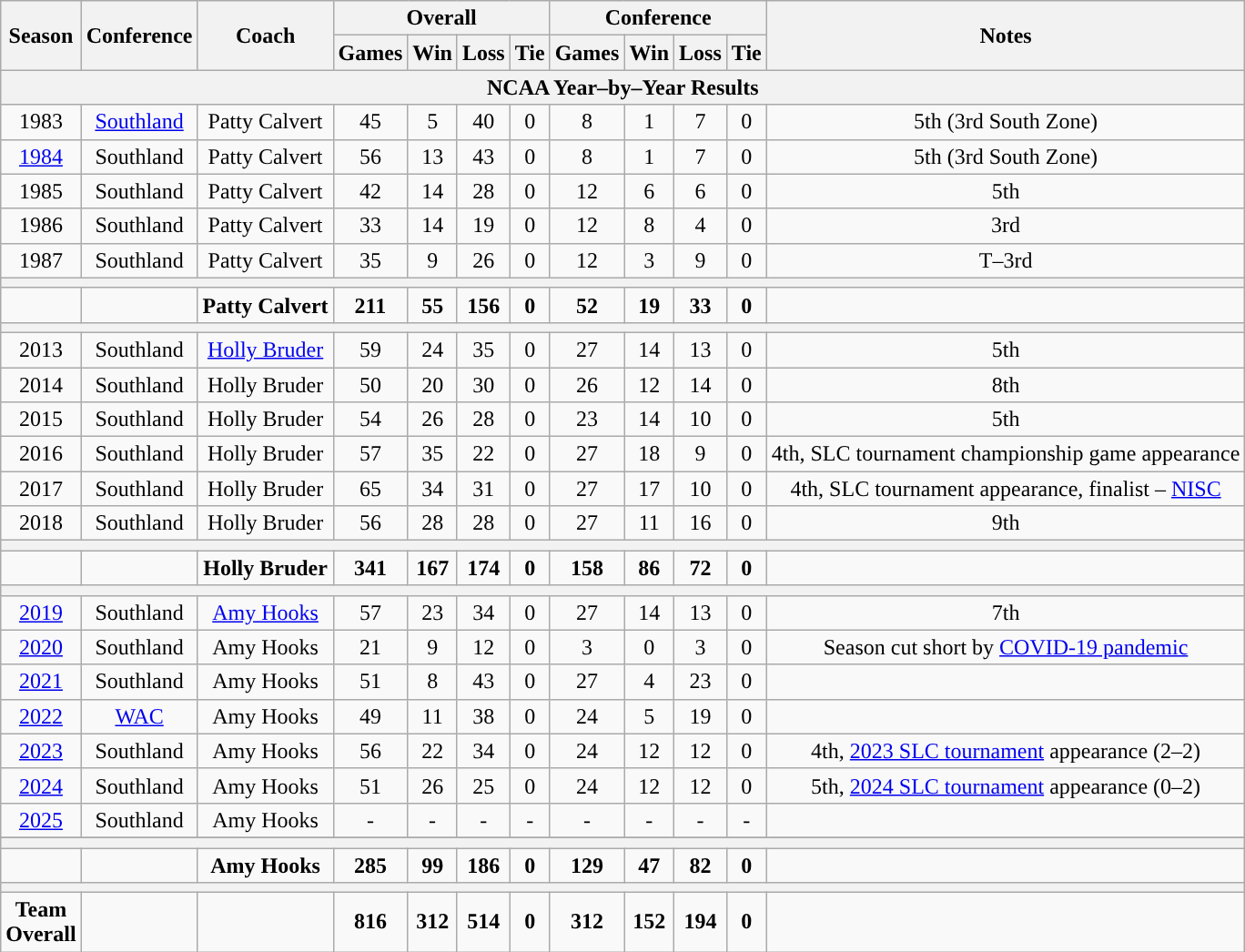<table class="wikitable" style="text-align: center;">
<tr>
<th rowspan=2>Season</th>
<th rowspan=2>Conference</th>
<th rowspan=2>Coach</th>
<th colspan="4">Overall</th>
<th colspan="4">Conference</th>
<th rowspan=2>Notes</th>
</tr>
<tr>
<th>Games</th>
<th>Win</th>
<th>Loss</th>
<th>Tie</th>
<th>Games</th>
<th>Win</th>
<th>Loss</th>
<th>Tie</th>
</tr>
<tr>
<th colspan=12>NCAA Year–by–Year Results</th>
</tr>
<tr>
<td>1983</td>
<td><a href='#'>Southland</a></td>
<td>Patty Calvert</td>
<td>45</td>
<td>5</td>
<td>40</td>
<td>0</td>
<td>8</td>
<td>1</td>
<td>7</td>
<td>0</td>
<td>5th (3rd South Zone)</td>
</tr>
<tr>
<td><a href='#'>1984</a></td>
<td>Southland</td>
<td>Patty Calvert</td>
<td>56</td>
<td>13</td>
<td>43</td>
<td>0</td>
<td>8</td>
<td>1</td>
<td>7</td>
<td>0</td>
<td>5th (3rd South Zone)</td>
</tr>
<tr>
<td>1985</td>
<td>Southland</td>
<td>Patty Calvert</td>
<td>42</td>
<td>14</td>
<td>28</td>
<td>0</td>
<td>12</td>
<td>6</td>
<td>6</td>
<td>0</td>
<td>5th</td>
</tr>
<tr>
<td>1986</td>
<td>Southland</td>
<td>Patty Calvert</td>
<td>33</td>
<td>14</td>
<td>19</td>
<td>0</td>
<td>12</td>
<td>8</td>
<td>4</td>
<td>0</td>
<td>3rd</td>
</tr>
<tr>
<td>1987</td>
<td>Southland</td>
<td>Patty Calvert</td>
<td>35</td>
<td>9</td>
<td>26</td>
<td>0</td>
<td>12</td>
<td>3</td>
<td>9</td>
<td>0</td>
<td>T–3rd</td>
</tr>
<tr>
<th colspan=12></th>
</tr>
<tr>
<td></td>
<td></td>
<td><strong>Patty Calvert</strong></td>
<td><strong>211</strong></td>
<td><strong>55</strong></td>
<td><strong>156</strong></td>
<td><strong>0</strong></td>
<td><strong>52</strong></td>
<td><strong>19</strong></td>
<td><strong>33</strong></td>
<td><strong>0</strong></td>
<td></td>
</tr>
<tr>
<th colspan=12></th>
</tr>
<tr>
<td>2013</td>
<td>Southland</td>
<td><a href='#'>Holly Bruder</a></td>
<td>59</td>
<td>24</td>
<td>35</td>
<td>0</td>
<td>27</td>
<td>14</td>
<td>13</td>
<td>0</td>
<td>5th</td>
</tr>
<tr>
<td>2014</td>
<td>Southland</td>
<td>Holly Bruder</td>
<td>50</td>
<td>20</td>
<td>30</td>
<td>0</td>
<td>26</td>
<td>12</td>
<td>14</td>
<td>0</td>
<td>8th</td>
</tr>
<tr>
<td>2015</td>
<td>Southland</td>
<td>Holly Bruder</td>
<td>54</td>
<td>26</td>
<td>28</td>
<td>0</td>
<td>23</td>
<td>14</td>
<td>10</td>
<td>0</td>
<td>5th</td>
</tr>
<tr>
<td>2016</td>
<td>Southland</td>
<td>Holly Bruder</td>
<td>57</td>
<td>35</td>
<td>22</td>
<td>0</td>
<td>27</td>
<td>18</td>
<td>9</td>
<td>0</td>
<td>4th, SLC tournament championship game appearance</td>
</tr>
<tr>
<td>2017</td>
<td>Southland</td>
<td>Holly Bruder</td>
<td>65</td>
<td>34</td>
<td>31</td>
<td>0</td>
<td>27</td>
<td>17</td>
<td>10</td>
<td>0</td>
<td>4th, SLC tournament appearance, finalist – <a href='#'>NISC</a></td>
</tr>
<tr>
<td>2018</td>
<td>Southland</td>
<td>Holly Bruder</td>
<td>56</td>
<td>28</td>
<td>28</td>
<td>0</td>
<td>27</td>
<td>11</td>
<td>16</td>
<td>0</td>
<td>9th</td>
</tr>
<tr>
<th colspan=12></th>
</tr>
<tr>
<td></td>
<td></td>
<td><strong>Holly Bruder</strong></td>
<td><strong>341</strong></td>
<td><strong>167</strong></td>
<td><strong>174</strong></td>
<td><strong>0</strong></td>
<td><strong>158</strong></td>
<td><strong>86</strong></td>
<td><strong>72</strong></td>
<td><strong>0</strong></td>
</tr>
<tr>
<th colspan=12></th>
</tr>
<tr>
<td><a href='#'>2019</a></td>
<td>Southland</td>
<td><a href='#'>Amy Hooks</a></td>
<td>57</td>
<td>23</td>
<td>34</td>
<td>0</td>
<td>27</td>
<td>14</td>
<td>13</td>
<td>0</td>
<td>7th</td>
</tr>
<tr>
<td><a href='#'>2020</a></td>
<td>Southland</td>
<td>Amy Hooks</td>
<td>21</td>
<td>9</td>
<td>12</td>
<td>0</td>
<td>3</td>
<td>0</td>
<td>3</td>
<td>0</td>
<td>Season cut short by <a href='#'>COVID-19 pandemic</a></td>
</tr>
<tr>
<td><a href='#'>2021</a></td>
<td>Southland</td>
<td>Amy Hooks</td>
<td>51</td>
<td>8</td>
<td>43</td>
<td>0</td>
<td>27</td>
<td>4</td>
<td>23</td>
<td>0</td>
<td></td>
</tr>
<tr>
<td><a href='#'>2022</a></td>
<td><a href='#'>WAC</a></td>
<td>Amy Hooks</td>
<td>49</td>
<td>11</td>
<td>38</td>
<td>0</td>
<td>24</td>
<td>5</td>
<td>19</td>
<td>0</td>
<td></td>
</tr>
<tr>
<td><a href='#'>2023</a></td>
<td>Southland</td>
<td>Amy Hooks</td>
<td>56</td>
<td>22</td>
<td>34</td>
<td>0</td>
<td>24</td>
<td>12</td>
<td>12</td>
<td>0</td>
<td>4th, <a href='#'>2023 SLC tournament</a> appearance (2–2)</td>
</tr>
<tr>
<td><a href='#'>2024</a></td>
<td>Southland</td>
<td>Amy Hooks</td>
<td>51</td>
<td>26</td>
<td>25</td>
<td>0</td>
<td>24</td>
<td>12</td>
<td>12</td>
<td>0</td>
<td>5th, <a href='#'>2024 SLC tournament</a> appearance (0–2)</td>
</tr>
<tr>
<td><a href='#'>2025</a></td>
<td>Southland</td>
<td>Amy Hooks</td>
<td>-</td>
<td>-</td>
<td>-</td>
<td>-</td>
<td>-</td>
<td>-</td>
<td>-</td>
<td>-</td>
<td></td>
</tr>
<tr>
</tr>
<tr>
<th colspan=12></th>
</tr>
<tr>
<td></td>
<td></td>
<td><strong>Amy Hooks</strong></td>
<td><strong>285</strong></td>
<td><strong>99</strong></td>
<td><strong>186</strong></td>
<td><strong>0</strong></td>
<td><strong>129</strong></td>
<td><strong>47</strong></td>
<td><strong>82</strong></td>
<td><strong>0</strong></td>
</tr>
<tr>
<th colspan=12></th>
</tr>
<tr>
<td><strong>Team<br>Overall</strong></td>
<td></td>
<td></td>
<td><strong>816</strong></td>
<td><strong>312</strong></td>
<td><strong>514</strong></td>
<td><strong>0</strong></td>
<td><strong>312</strong></td>
<td><strong>152</strong></td>
<td><strong>194</strong></td>
<td><strong>0</strong></td>
<td></td>
</tr>
</table>
